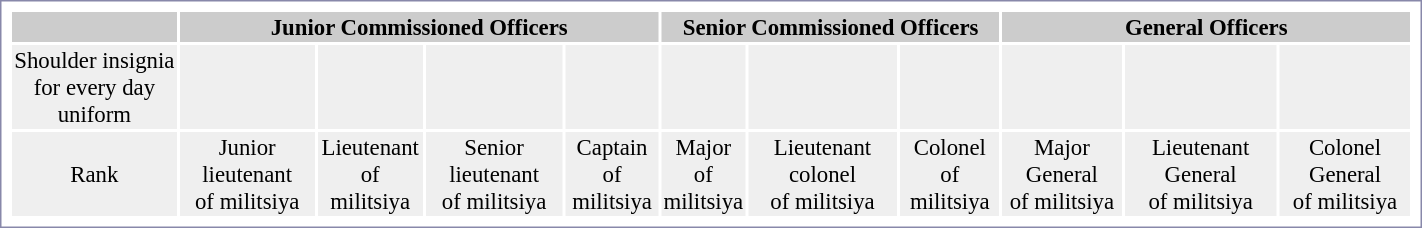<table style="width:75%; border:1px solid #8888aa; background:#fff; padding:5px; font-size:95%; margin:0 12px 12px 0; text-align:center;">
<tr style="background:#ccc;">
<th></th>
<th colspan="4">Junior Commissioned Officers</th>
<th colspan="3">Senior Commissioned Officers</th>
<th colspan="4">General Officers</th>
</tr>
<tr style="background:#efefef;">
<td>Shoulder insignia<br>for every day uniform</td>
<td></td>
<td></td>
<td></td>
<td></td>
<td></td>
<td></td>
<td></td>
<td></td>
<td></td>
<td></td>
</tr>
<tr style="background:#efefef;">
<td>Rank</td>
<td>Junior lieutenant<br>of militsiya</td>
<td>Lieutenant<br>of militsiya</td>
<td>Senior lieutenant<br>of militsiya</td>
<td>Captain of<br>militsiya</td>
<td>Major of<br>militsiya</td>
<td>Lieutenant colonel<br>of militsiya</td>
<td>Colonel<br>of militsiya</td>
<td>Major General<br>of militsiya</td>
<td>Lieutenant General<br>of militsiya</td>
<td>Colonel General<br>of militsiya</td>
</tr>
</table>
